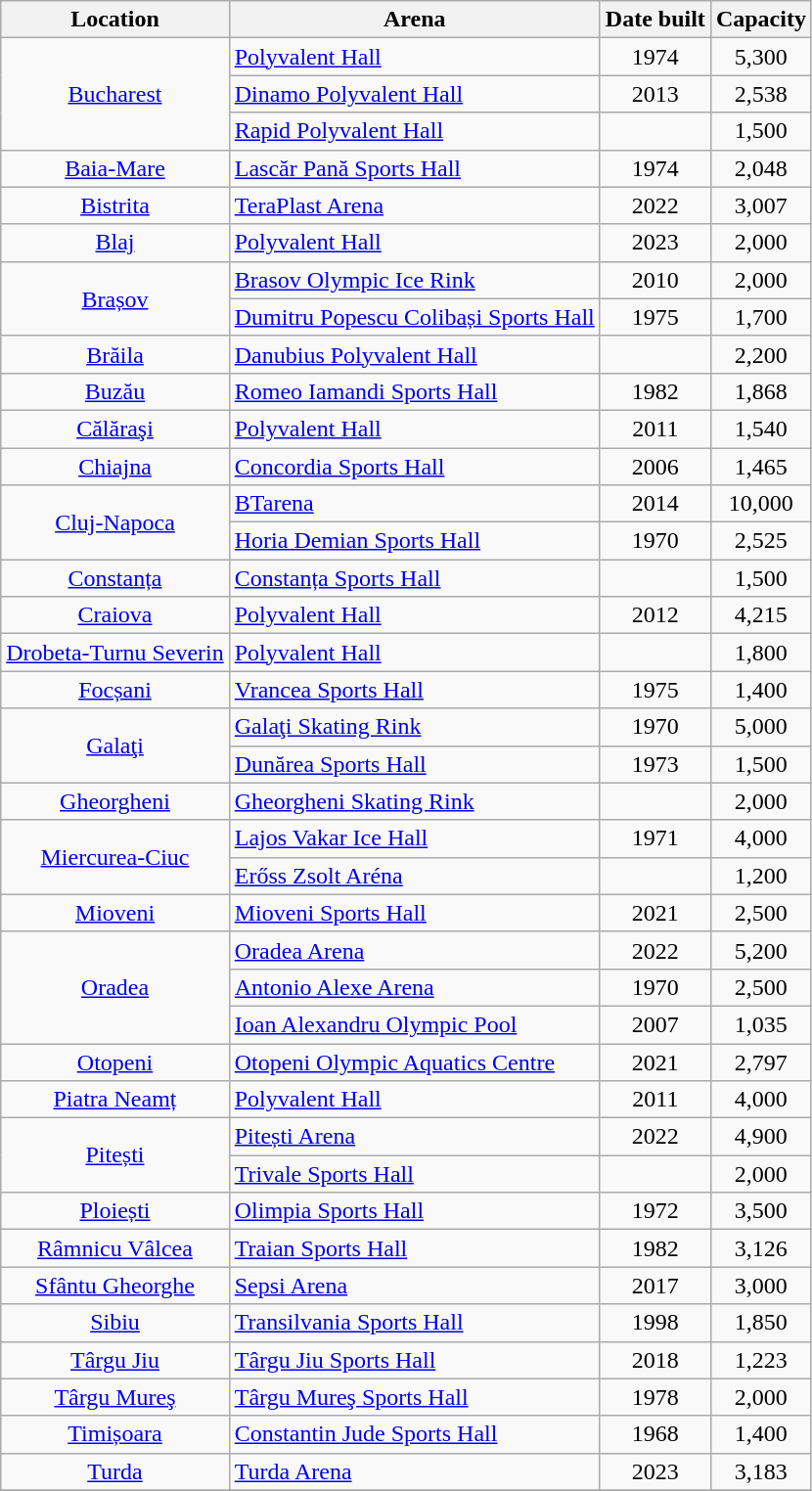<table class="wikitable sortable">
<tr>
<th>Location</th>
<th>Arena</th>
<th>Date built</th>
<th>Capacity</th>
</tr>
<tr>
<td rowspan="3" align=center><a href='#'>Bucharest</a></td>
<td align=left><a href='#'>Polyvalent Hall</a></td>
<td align=center>1974</td>
<td align=center>5,300</td>
</tr>
<tr>
<td align=left><a href='#'>Dinamo Polyvalent Hall</a></td>
<td align=center>2013</td>
<td align=center>2,538</td>
</tr>
<tr>
<td align=left><a href='#'>Rapid Polyvalent Hall</a></td>
<td></td>
<td align=center>1,500</td>
</tr>
<tr>
<td align=center><a href='#'>Baia-Mare</a></td>
<td align=left><a href='#'>Lascăr Pană Sports Hall</a></td>
<td align=center>1974</td>
<td align=center>2,048</td>
</tr>
<tr>
<td align=center><a href='#'>Bistrita</a></td>
<td align=left><a href='#'>TeraPlast Arena</a></td>
<td align=center>2022</td>
<td align=center>3,007</td>
</tr>
<tr>
<td align=center><a href='#'>Blaj</a></td>
<td align=left><a href='#'>Polyvalent Hall</a></td>
<td align=center>2023</td>
<td align=center>2,000</td>
</tr>
<tr>
<td rowspan="2" align=center><a href='#'>Brașov</a></td>
<td align=left><a href='#'>Brasov Olympic Ice Rink</a></td>
<td align=center>2010</td>
<td align=center>2,000</td>
</tr>
<tr>
<td align=left><a href='#'>Dumitru Popescu Colibași Sports Hall</a></td>
<td align=center>1975</td>
<td align=center>1,700</td>
</tr>
<tr>
<td align=center><a href='#'>Brăila</a></td>
<td align=left><a href='#'>Danubius Polyvalent Hall</a></td>
<td></td>
<td align=center>2,200</td>
</tr>
<tr>
<td align=center><a href='#'>Buzău</a></td>
<td align=left><a href='#'>Romeo Iamandi Sports Hall</a></td>
<td align=center>1982</td>
<td align=center>1,868</td>
</tr>
<tr>
<td align=center><a href='#'>Călăraşi</a></td>
<td align=left><a href='#'>Polyvalent Hall</a></td>
<td align=center>2011</td>
<td align=center>1,540</td>
</tr>
<tr>
<td align=center><a href='#'>Chiajna</a></td>
<td align=left><a href='#'>Concordia Sports Hall</a></td>
<td align=center>2006</td>
<td align=center>1,465</td>
</tr>
<tr>
<td rowspan="2" align=center><a href='#'>Cluj-Napoca</a></td>
<td align=left><a href='#'>BTarena</a></td>
<td align=center>2014</td>
<td align=center>10,000</td>
</tr>
<tr>
<td align=left><a href='#'>Horia Demian Sports Hall</a></td>
<td align=center>1970</td>
<td align=center>2,525</td>
</tr>
<tr>
<td align=center><a href='#'>Constanța</a></td>
<td align=left><a href='#'>Constanța Sports Hall</a></td>
<td></td>
<td align=center>1,500</td>
</tr>
<tr>
<td align=center><a href='#'>Craiova</a></td>
<td align=left><a href='#'>Polyvalent Hall</a></td>
<td align=center>2012</td>
<td align=center>4,215</td>
</tr>
<tr>
<td align=center><a href='#'>Drobeta-Turnu Severin</a></td>
<td align=left><a href='#'>Polyvalent Hall</a></td>
<td></td>
<td align=center>1,800</td>
</tr>
<tr>
<td align=center><a href='#'>Focșani</a></td>
<td align=left><a href='#'>Vrancea Sports Hall</a></td>
<td align=center>1975</td>
<td align=center>1,400</td>
</tr>
<tr>
<td rowspan="2" align=center><a href='#'>Galaţi</a></td>
<td align=left><a href='#'>Galaţi Skating Rink</a></td>
<td align=center>1970</td>
<td align=center>5,000</td>
</tr>
<tr>
<td align=left><a href='#'>Dunărea Sports Hall</a></td>
<td align=center>1973</td>
<td align=center>1,500</td>
</tr>
<tr>
<td align=center><a href='#'>Gheorgheni</a></td>
<td align=left><a href='#'>Gheorgheni Skating Rink</a></td>
<td></td>
<td align=center>2,000</td>
</tr>
<tr>
<td rowspan="2" align=center><a href='#'>Miercurea-Ciuc</a></td>
<td align=left><a href='#'>Lajos Vakar Ice Hall</a></td>
<td align=center>1971</td>
<td align=center>4,000</td>
</tr>
<tr>
<td align=left><a href='#'>Erőss Zsolt Aréna</a></td>
<td></td>
<td align=center>1,200</td>
</tr>
<tr>
<td align=center><a href='#'>Mioveni</a></td>
<td align=left><a href='#'>Mioveni Sports Hall</a></td>
<td align=center>2021</td>
<td align=center>2,500</td>
</tr>
<tr>
<td rowspan="3" align=center><a href='#'>Oradea</a></td>
<td align=left><a href='#'>Oradea Arena</a></td>
<td align=center>2022</td>
<td align=center>5,200</td>
</tr>
<tr>
<td align=left><a href='#'>Antonio Alexe Arena</a></td>
<td align=center>1970</td>
<td align=center>2,500</td>
</tr>
<tr>
<td align=left><a href='#'>Ioan Alexandru Olympic Pool</a></td>
<td align=center>2007</td>
<td align=center>1,035</td>
</tr>
<tr>
<td align=center><a href='#'>Otopeni</a></td>
<td align=left><a href='#'>Otopeni Olympic Aquatics Centre</a></td>
<td align=center>2021</td>
<td align=center>2,797</td>
</tr>
<tr>
<td align=center><a href='#'>Piatra Neamț</a></td>
<td align=left><a href='#'>Polyvalent Hall</a></td>
<td align=center>2011</td>
<td align=center>4,000</td>
</tr>
<tr>
<td rowspan="2" align=center><a href='#'>Pitești</a></td>
<td align=left><a href='#'>Pitești Arena</a></td>
<td align=center>2022</td>
<td align=center>4,900</td>
</tr>
<tr>
<td align=left><a href='#'>Trivale Sports Hall</a></td>
<td></td>
<td align=center>2,000</td>
</tr>
<tr>
<td align=center><a href='#'>Ploiești</a></td>
<td align=left><a href='#'>Olimpia Sports Hall</a></td>
<td align=center>1972</td>
<td align=center>3,500</td>
</tr>
<tr>
<td align=center><a href='#'>Râmnicu Vâlcea</a></td>
<td align=left><a href='#'>Traian Sports Hall</a></td>
<td align=center>1982</td>
<td align=center>3,126</td>
</tr>
<tr>
<td align=center><a href='#'>Sfântu Gheorghe</a></td>
<td align=left><a href='#'>Sepsi Arena</a></td>
<td align=center>2017</td>
<td align=center>3,000</td>
</tr>
<tr>
<td align=center><a href='#'>Sibiu</a></td>
<td align=left><a href='#'>Transilvania Sports Hall</a></td>
<td align=center>1998</td>
<td align=center>1,850</td>
</tr>
<tr>
<td align=center><a href='#'>Târgu Jiu</a></td>
<td align=left><a href='#'>Târgu Jiu Sports Hall</a></td>
<td align=center>2018</td>
<td align=center>1,223</td>
</tr>
<tr>
<td align=center><a href='#'>Târgu Mureş</a></td>
<td align=left><a href='#'>Târgu Mureş Sports Hall</a></td>
<td align=center>1978</td>
<td align=center>2,000</td>
</tr>
<tr>
<td align=center><a href='#'>Timișoara</a></td>
<td align=left><a href='#'>Constantin Jude Sports Hall</a></td>
<td align=center>1968</td>
<td align=center>1,400</td>
</tr>
<tr>
<td align=center><a href='#'>Turda</a></td>
<td align=left><a href='#'>Turda Arena</a></td>
<td align=center>2023</td>
<td align=center>3,183</td>
</tr>
<tr>
</tr>
</table>
